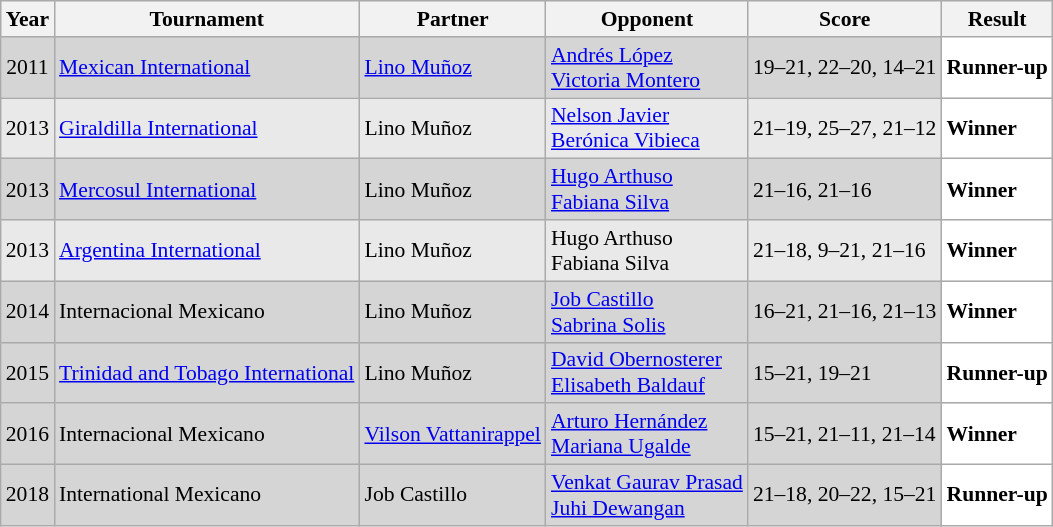<table class="sortable wikitable" style="font-size: 90%;">
<tr>
<th>Year</th>
<th>Tournament</th>
<th>Partner</th>
<th>Opponent</th>
<th>Score</th>
<th>Result</th>
</tr>
<tr style="background:#D5D5D5">
<td align="center">2011</td>
<td align="left"><a href='#'>Mexican International</a></td>
<td align="left"> <a href='#'>Lino Muñoz</a></td>
<td align="left"> <a href='#'>Andrés López</a> <br>  <a href='#'>Victoria Montero</a></td>
<td align="left">19–21, 22–20, 14–21</td>
<td style="text-align:left; background:white"> <strong>Runner-up</strong></td>
</tr>
<tr style="background:#E9E9E9">
<td align="center">2013</td>
<td align="left"><a href='#'>Giraldilla International</a></td>
<td align="left"> Lino Muñoz</td>
<td align="left"> <a href='#'>Nelson Javier</a> <br>  <a href='#'>Berónica Vibieca</a></td>
<td align="left">21–19, 25–27, 21–12</td>
<td style="text-align:left; background:white"> <strong>Winner</strong></td>
</tr>
<tr style="background:#D5D5D5">
<td align="center">2013</td>
<td align="left"><a href='#'>Mercosul International</a></td>
<td align="left"> Lino Muñoz</td>
<td align="left"> <a href='#'>Hugo Arthuso</a> <br>  <a href='#'>Fabiana Silva</a></td>
<td align="left">21–16, 21–16</td>
<td style="text-align:left; background:white"> <strong>Winner</strong></td>
</tr>
<tr style="background:#E9E9E9">
<td align="center">2013</td>
<td align="left"><a href='#'>Argentina International</a></td>
<td align="left"> Lino Muñoz</td>
<td align="left"> Hugo Arthuso <br>  Fabiana Silva</td>
<td align="left">21–18, 9–21, 21–16</td>
<td style="text-align:left; background:white"> <strong>Winner</strong></td>
</tr>
<tr style="background:#D5D5D5">
<td align="center">2014</td>
<td align="left">Internacional Mexicano</td>
<td align="left"> Lino Muñoz</td>
<td align="left"> <a href='#'>Job Castillo</a> <br>  <a href='#'>Sabrina Solis</a></td>
<td align="left">16–21, 21–16, 21–13</td>
<td style="text-align:left; background:white"> <strong>Winner</strong></td>
</tr>
<tr style="background:#D5D5D5">
<td align="center">2015</td>
<td align="left"><a href='#'>Trinidad and Tobago International</a></td>
<td align="left"> Lino Muñoz</td>
<td align="left"> <a href='#'>David Obernosterer</a> <br>  <a href='#'>Elisabeth Baldauf</a></td>
<td align="left">15–21, 19–21</td>
<td style="text-align:left; background:white"> <strong>Runner-up</strong></td>
</tr>
<tr style="background:#D5D5D5">
<td align="center">2016</td>
<td align="left">Internacional Mexicano</td>
<td align="left"> <a href='#'>Vilson Vattanirappel</a></td>
<td align="left"> <a href='#'>Arturo Hernández</a> <br>  <a href='#'>Mariana Ugalde</a></td>
<td align="left">15–21, 21–11, 21–14</td>
<td style="text-align:left; background:white"> <strong>Winner</strong></td>
</tr>
<tr style="background:#D5D5D5">
<td align="center">2018</td>
<td align="left">International Mexicano</td>
<td align="left"> Job Castillo</td>
<td align="left"> <a href='#'>Venkat Gaurav Prasad</a> <br>  <a href='#'>Juhi Dewangan</a></td>
<td align="left">21–18, 20–22, 15–21</td>
<td style="text-align:left; background:white"> <strong>Runner-up</strong></td>
</tr>
</table>
